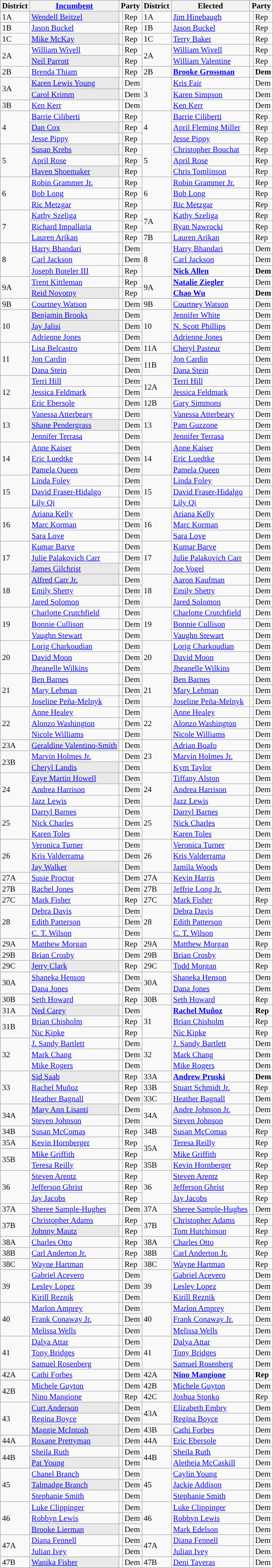<table class="sortable wikitable" style="font-size:95%;line-height:14px;">
<tr>
<th colspan="1" class="unsortable">District</th>
<th class="unsortable"><a href='#'>Incumbent</a></th>
<th colspan="2">Party</th>
<th colspan="1" class="unsortable">District</th>
<th class="unsortable">Elected</th>
<th colspan="2">Party</th>
</tr>
<tr>
<td>1A</td>
<td style="background:#E9E9E9;"><a href='#'>Wendell Beitzel</a></td>
<td style="background:"></td>
<td>Rep</td>
<td>1A</td>
<td><a href='#'>Jim Hinebaugh</a></td>
<td style="background:"></td>
<td>Rep</td>
</tr>
<tr>
<td>1B</td>
<td><a href='#'>Jason Buckel</a></td>
<td style="background:"></td>
<td>Rep</td>
<td>1B</td>
<td><a href='#'>Jason Buckel</a></td>
<td style="background:"></td>
<td>Rep</td>
</tr>
<tr>
<td>1C</td>
<td style="background:#E9E9E9;"><a href='#'>Mike McKay</a></td>
<td style="background:"></td>
<td>Rep</td>
<td>1C</td>
<td><a href='#'>Terry Baker</a></td>
<td style="background:"></td>
<td>Rep</td>
</tr>
<tr>
<td rowspan="2">2A</td>
<td><a href='#'>William Wivell</a></td>
<td style="background:"></td>
<td>Rep</td>
<td rowspan="2">2A</td>
<td><a href='#'>William Wivell</a></td>
<td style="background:"></td>
<td>Rep</td>
</tr>
<tr>
<td style="background:#E9E9E9;"><a href='#'>Neil Parrott</a></td>
<td style="background:"></td>
<td>Rep</td>
<td><a href='#'>William Valentine</a></td>
<td style="background:"></td>
<td>Rep</td>
</tr>
<tr>
<td>2B</td>
<td><a href='#'>Brenda Thiam</a></td>
<td style="background:"></td>
<td>Rep</td>
<td>2B</td>
<td><strong><a href='#'>Brooke Grossman</a></strong></td>
<td style="background:"></td>
<td><strong>Dem</strong></td>
</tr>
<tr>
<td rowspan="2">3A</td>
<td style="background:#E9E9E9;"><a href='#'>Karen Lewis Young</a></td>
<td style="background:"></td>
<td>Dem</td>
<td rowspan="3">3</td>
<td><a href='#'>Kris Fair</a></td>
<td style="background:"></td>
<td>Dem</td>
</tr>
<tr>
<td style="background:#E9E9E9;"><a href='#'>Carol Krimm</a></td>
<td style="background:"></td>
<td>Dem</td>
<td><a href='#'>Karen Simpson</a></td>
<td style="background:"></td>
<td>Dem</td>
</tr>
<tr>
<td>3B</td>
<td><a href='#'>Ken Kerr</a></td>
<td style="background:"></td>
<td>Dem</td>
<td><a href='#'>Ken Kerr</a></td>
<td style="background:"></td>
<td>Dem</td>
</tr>
<tr>
<td rowspan="3">4</td>
<td><a href='#'>Barrie Ciliberti</a></td>
<td style="background:"></td>
<td>Rep</td>
<td rowspan="3">4</td>
<td><a href='#'>Barrie Ciliberti</a></td>
<td style="background:"></td>
<td>Rep</td>
</tr>
<tr>
<td style="background:#E9E9E9;"><a href='#'>Dan Cox</a></td>
<td style="background:"></td>
<td>Rep</td>
<td><a href='#'>April Fleming Miller</a></td>
<td style="background:"></td>
<td>Rep</td>
</tr>
<tr>
<td><a href='#'>Jesse Pippy</a></td>
<td style="background:"></td>
<td>Rep</td>
<td><a href='#'>Jesse Pippy</a></td>
<td style="background:"></td>
<td>Rep</td>
</tr>
<tr>
<td rowspan="3">5</td>
<td style="background:#E9E9E9;"><a href='#'>Susan Krebs</a></td>
<td style="background:"></td>
<td>Rep</td>
<td rowspan="3">5</td>
<td><a href='#'>Christopher Bouchat</a></td>
<td style="background:"></td>
<td>Rep</td>
</tr>
<tr>
<td><a href='#'>April Rose</a></td>
<td style="background:"></td>
<td>Rep</td>
<td><a href='#'>April Rose</a></td>
<td style="background:"></td>
<td>Rep</td>
</tr>
<tr>
<td style="background:#E9E9E9;"><a href='#'>Haven Shoemaker</a></td>
<td style="background:"></td>
<td>Rep</td>
<td><a href='#'>Chris Tomlinson</a></td>
<td style="background:"></td>
<td>Rep</td>
</tr>
<tr>
<td rowspan="3">6</td>
<td><a href='#'>Robin Grammer Jr.</a></td>
<td style="background:"></td>
<td>Rep</td>
<td rowspan="3">6</td>
<td><a href='#'>Robin Grammer Jr.</a></td>
<td style="background:"></td>
<td>Rep</td>
</tr>
<tr>
<td><a href='#'>Bob Long</a></td>
<td style="background:"></td>
<td>Rep</td>
<td><a href='#'>Bob Long</a></td>
<td style="background:"></td>
<td>Rep</td>
</tr>
<tr>
<td><a href='#'>Ric Metzgar</a></td>
<td style="background:"></td>
<td>Rep</td>
<td><a href='#'>Ric Metzgar</a></td>
<td style="background:"></td>
<td>Rep</td>
</tr>
<tr>
<td rowspan="3">7</td>
<td><a href='#'>Kathy Szeliga</a></td>
<td style="background:"></td>
<td>Rep</td>
<td rowspan="2">7A</td>
<td><a href='#'>Kathy Szeliga</a></td>
<td style="background:"></td>
<td>Rep</td>
</tr>
<tr>
<td><a href='#'>Richard Impallaria</a></td>
<td style="background:"></td>
<td>Rep</td>
<td><a href='#'>Ryan Nawrocki</a></td>
<td style="background:"></td>
<td>Rep</td>
</tr>
<tr>
<td><a href='#'>Lauren Arikan</a></td>
<td style="background:"></td>
<td>Rep</td>
<td>7B</td>
<td><a href='#'>Lauren Arikan</a></td>
<td style="background:"></td>
<td>Rep</td>
</tr>
<tr>
<td rowspan="3">8</td>
<td><a href='#'>Harry Bhandari</a></td>
<td style="background:"></td>
<td>Dem</td>
<td rowspan="3">8</td>
<td><a href='#'>Harry Bhandari</a></td>
<td style="background:"></td>
<td>Dem</td>
</tr>
<tr>
<td><a href='#'>Carl Jackson</a></td>
<td style="background:"></td>
<td>Dem</td>
<td><a href='#'>Carl Jackson</a></td>
<td style="background:"></td>
<td>Dem</td>
</tr>
<tr>
<td><a href='#'>Joseph Boteler III</a></td>
<td style="background:"></td>
<td>Rep</td>
<td><a href='#'><strong>Nick Allen</strong></a></td>
<td style="background:"></td>
<td><strong>Dem</strong></td>
</tr>
<tr>
<td rowspan="2">9A</td>
<td><a href='#'>Trent Kittleman</a></td>
<td style="background:"></td>
<td>Rep</td>
<td rowspan="2">9A</td>
<td><strong><a href='#'>Natalie Ziegler</a></strong></td>
<td style="background:"></td>
<td>Dem</td>
</tr>
<tr>
<td style="background:#E9E9E9;"><a href='#'>Reid Novotny</a></td>
<td style="background:"></td>
<td>Rep</td>
<td><a href='#'><strong>Chao Wu</strong></a></td>
<td style="background:"></td>
<td><strong>Dem</strong></td>
</tr>
<tr>
<td>9B</td>
<td><a href='#'>Courtney Watson</a></td>
<td style="background:"></td>
<td>Dem</td>
<td>9B</td>
<td><a href='#'>Courtney Watson</a></td>
<td style="background:"></td>
<td>Dem</td>
</tr>
<tr>
<td rowspan="3">10</td>
<td style="background:#E9E9E9;"><a href='#'>Benjamin Brooks</a></td>
<td style="background:"></td>
<td>Dem</td>
<td rowspan="3">10</td>
<td><a href='#'>Jennifer White</a></td>
<td style="background:"></td>
<td>Dem</td>
</tr>
<tr>
<td style="background:#E9E9E9;"><a href='#'>Jay Jalisi</a></td>
<td style="background:"></td>
<td>Dem</td>
<td><a href='#'>N. Scott Phillips</a></td>
<td style="background:"></td>
<td>Dem</td>
</tr>
<tr>
<td><a href='#'>Adrienne Jones</a></td>
<td style="background:"></td>
<td>Dem</td>
<td><a href='#'>Adrienne Jones</a></td>
<td style="background:"></td>
<td>Dem</td>
</tr>
<tr>
<td rowspan="3">11</td>
<td><a href='#'>Lisa Belcastro</a></td>
<td style="background:"></td>
<td>Dem</td>
<td>11A</td>
<td><a href='#'>Cheryl Pasteur</a></td>
<td style="background:"></td>
<td>Dem</td>
</tr>
<tr>
<td><a href='#'>Jon Cardin</a></td>
<td style="background:"></td>
<td>Dem</td>
<td rowspan="2">11B</td>
<td><a href='#'>Jon Cardin</a></td>
<td style="background:"></td>
<td>Dem</td>
</tr>
<tr>
<td><a href='#'>Dana Stein</a></td>
<td style="background:"></td>
<td>Dem</td>
<td><a href='#'>Dana Stein</a></td>
<td style="background:"></td>
<td>Dem</td>
</tr>
<tr>
<td rowspan="3">12</td>
<td><a href='#'>Terri Hill</a></td>
<td style="background:"></td>
<td>Dem</td>
<td rowspan="2">12A</td>
<td><a href='#'>Terri Hill</a></td>
<td style="background:"></td>
<td>Dem</td>
</tr>
<tr>
<td><a href='#'>Jessica Feldmark</a></td>
<td style="background:"></td>
<td>Dem</td>
<td><a href='#'>Jessica Feldmark</a></td>
<td style="background:"></td>
<td>Dem</td>
</tr>
<tr>
<td><a href='#'>Eric Ebersole</a></td>
<td style="background:"></td>
<td>Dem</td>
<td>12B</td>
<td><a href='#'>Gary Simmons</a></td>
<td style="background:"></td>
<td>Dem</td>
</tr>
<tr>
<td rowspan="3">13</td>
<td><a href='#'>Vanessa Atterbeary</a></td>
<td style="background:"></td>
<td>Dem</td>
<td rowspan="3">13</td>
<td><a href='#'>Vanessa Atterbeary</a></td>
<td style="background:"></td>
<td>Dem</td>
</tr>
<tr>
<td style="background:#E9E9E9;"><a href='#'>Shane Pendergrass</a></td>
<td style="background:"></td>
<td>Dem</td>
<td><a href='#'>Pam Guzzone</a></td>
<td style="background:"></td>
<td>Dem</td>
</tr>
<tr>
<td><a href='#'>Jennifer Terrasa</a></td>
<td style="background:"></td>
<td>Dem</td>
<td><a href='#'>Jennifer Terrasa</a></td>
<td style="background:"></td>
<td>Dem</td>
</tr>
<tr>
<td rowspan="3">14</td>
<td><a href='#'>Anne Kaiser</a></td>
<td style="background:"></td>
<td>Dem</td>
<td rowspan="3">14</td>
<td><a href='#'>Anne Kaiser</a></td>
<td style="background:"></td>
<td>Dem</td>
</tr>
<tr>
<td><a href='#'>Eric Luedtke</a></td>
<td style="background:"></td>
<td>Dem</td>
<td><a href='#'>Eric Luedtke</a></td>
<td style="background:"></td>
<td>Dem</td>
</tr>
<tr>
<td><a href='#'>Pamela Queen</a></td>
<td style="background:"></td>
<td>Dem</td>
<td><a href='#'>Pamela Queen</a></td>
<td style="background:"></td>
<td>Dem</td>
</tr>
<tr>
<td rowspan="3">15</td>
<td><a href='#'>Linda Foley</a></td>
<td style="background:"></td>
<td>Dem</td>
<td rowspan="3">15</td>
<td><a href='#'>Linda Foley</a></td>
<td style="background:"></td>
<td>Dem</td>
</tr>
<tr>
<td><a href='#'>David Fraser-Hidalgo</a></td>
<td style="background:"></td>
<td>Dem</td>
<td><a href='#'>David Fraser-Hidalgo</a></td>
<td style="background:"></td>
<td>Dem</td>
</tr>
<tr>
<td><a href='#'>Lily Qi</a></td>
<td style="background:"></td>
<td>Dem</td>
<td><a href='#'>Lily Qi</a></td>
<td style="background:"></td>
<td>Dem</td>
</tr>
<tr>
<td rowspan="3">16</td>
<td><a href='#'>Ariana Kelly</a></td>
<td style="background:"></td>
<td>Dem</td>
<td rowspan="3">16</td>
<td><a href='#'>Ariana Kelly</a></td>
<td style="background:"></td>
<td>Dem</td>
</tr>
<tr>
<td><a href='#'>Marc Korman</a></td>
<td style="background:"></td>
<td>Dem</td>
<td><a href='#'>Marc Korman</a></td>
<td style="background:"></td>
<td>Dem</td>
</tr>
<tr>
<td><a href='#'>Sara Love</a></td>
<td style="background:"></td>
<td>Dem</td>
<td><a href='#'>Sara Love</a></td>
<td style="background:"></td>
<td>Dem</td>
</tr>
<tr>
<td rowspan="3">17</td>
<td><a href='#'>Kumar Barve</a></td>
<td style="background:"></td>
<td>Dem</td>
<td rowspan="3">17</td>
<td><a href='#'>Kumar Barve</a></td>
<td style="background:"></td>
<td>Dem</td>
</tr>
<tr>
<td><a href='#'>Julie Palakovich Carr</a></td>
<td style="background:"></td>
<td>Dem</td>
<td><a href='#'>Julie Palakovich Carr</a></td>
<td style="background:"></td>
<td>Dem</td>
</tr>
<tr>
<td style="background:#E9E9E9;"><a href='#'>James Gilchrist</a></td>
<td style="background:"></td>
<td>Dem</td>
<td><a href='#'>Joe Vogel</a></td>
<td style="background:"></td>
<td>Dem</td>
</tr>
<tr>
<td rowspan="3">18</td>
<td style="background:#E9E9E9;"><a href='#'>Alfred Carr Jr.</a></td>
<td style="background:"></td>
<td>Dem</td>
<td rowspan="3">18</td>
<td><a href='#'>Aaron Kaufman</a></td>
<td style="background:"></td>
<td>Dem</td>
</tr>
<tr>
<td><a href='#'>Emily Shetty</a></td>
<td style="background:"></td>
<td>Dem</td>
<td><a href='#'>Emily Shetty</a></td>
<td style="background:"></td>
<td>Dem</td>
</tr>
<tr>
<td><a href='#'>Jared Solomon</a></td>
<td style="background:"></td>
<td>Dem</td>
<td><a href='#'>Jared Solomon</a></td>
<td style="background:"></td>
<td>Dem</td>
</tr>
<tr>
<td rowspan="3">19</td>
<td><a href='#'>Charlotte Crutchfield</a></td>
<td style="background:"></td>
<td>Dem</td>
<td rowspan="3">19</td>
<td><a href='#'>Charlotte Crutchfield</a></td>
<td style="background:"></td>
<td>Dem</td>
</tr>
<tr>
<td><a href='#'>Bonnie Cullison</a></td>
<td style="background:"></td>
<td>Dem</td>
<td><a href='#'>Bonnie Cullison</a></td>
<td style="background:"></td>
<td>Dem</td>
</tr>
<tr>
<td><a href='#'>Vaughn Stewart</a></td>
<td style="background:"></td>
<td>Dem</td>
<td><a href='#'>Vaughn Stewart</a></td>
<td style="background:"></td>
<td>Dem</td>
</tr>
<tr>
<td rowspan="3">20</td>
<td><a href='#'>Lorig Charkoudian</a></td>
<td style="background:"></td>
<td>Dem</td>
<td rowspan="3">20</td>
<td><a href='#'>Lorig Charkoudian</a></td>
<td style="background:"></td>
<td>Dem</td>
</tr>
<tr>
<td><a href='#'>David Moon</a></td>
<td style="background:"></td>
<td>Dem</td>
<td><a href='#'>David Moon</a></td>
<td style="background:"></td>
<td>Dem</td>
</tr>
<tr>
<td><a href='#'>Jheanelle Wilkins</a></td>
<td style="background:"></td>
<td>Dem</td>
<td><a href='#'>Jheanelle Wilkins</a></td>
<td style="background:"></td>
<td>Dem</td>
</tr>
<tr>
<td rowspan="3">21</td>
<td><a href='#'>Ben Barnes</a></td>
<td style="background:"></td>
<td>Dem</td>
<td rowspan="3">21</td>
<td><a href='#'>Ben Barnes</a></td>
<td style="background:"></td>
<td>Dem</td>
</tr>
<tr>
<td><a href='#'>Mary Lehman</a></td>
<td style="background:"></td>
<td>Dem</td>
<td><a href='#'>Mary Lehman</a></td>
<td style="background:"></td>
<td>Dem</td>
</tr>
<tr>
<td><a href='#'>Joseline Peña-Melnyk</a></td>
<td style="background:"></td>
<td>Dem</td>
<td><a href='#'>Joseline Peña-Melnyk</a></td>
<td style="background:"></td>
<td>Dem</td>
</tr>
<tr>
<td rowspan="3">22</td>
<td><a href='#'>Anne Healey</a></td>
<td style="background:"></td>
<td>Dem</td>
<td rowspan="3">22</td>
<td><a href='#'>Anne Healey</a></td>
<td style="background:"></td>
<td>Dem</td>
</tr>
<tr>
<td><a href='#'>Alonzo Washington</a></td>
<td style="background:"></td>
<td>Dem</td>
<td><a href='#'>Alonzo Washington</a></td>
<td style="background:"></td>
<td>Dem</td>
</tr>
<tr>
<td><a href='#'>Nicole Williams</a></td>
<td style="background:"></td>
<td>Dem</td>
<td><a href='#'>Nicole Williams</a></td>
<td style="background:"></td>
<td>Dem</td>
</tr>
<tr>
<td>23A</td>
<td style="background:#E9E9E9;"><a href='#'>Geraldine Valentino-Smith</a></td>
<td style="background:"></td>
<td>Dem</td>
<td rowspan="3">23</td>
<td><a href='#'>Adrian Boafo</a></td>
<td style="background:"></td>
<td>Dem</td>
</tr>
<tr>
<td rowspan="2">23B</td>
<td><a href='#'>Marvin Holmes Jr.</a></td>
<td style="background:"></td>
<td>Dem</td>
<td><a href='#'>Marvin Holmes Jr.</a></td>
<td style="background:"></td>
<td>Dem</td>
</tr>
<tr>
<td style="background:#E9E9E9;"><a href='#'>Cheryl Landis</a></td>
<td style="background:"></td>
<td>Dem</td>
<td><a href='#'>Kym Taylor</a></td>
<td style="background:"></td>
<td>Dem</td>
</tr>
<tr>
<td rowspan="3">24</td>
<td style="background:#E9E9E9;"><a href='#'>Faye Martin Howell</a></td>
<td style="background:"></td>
<td>Dem</td>
<td rowspan="3">24</td>
<td><a href='#'>Tiffany Alston</a></td>
<td style="background:"></td>
<td>Dem</td>
</tr>
<tr>
<td><a href='#'>Andrea Harrison</a></td>
<td style="background:"></td>
<td>Dem</td>
<td><a href='#'>Andrea Harrison</a></td>
<td style="background:"></td>
<td>Dem</td>
</tr>
<tr>
<td><a href='#'>Jazz Lewis</a></td>
<td style="background:"></td>
<td>Dem</td>
<td><a href='#'>Jazz Lewis</a></td>
<td style="background:"></td>
<td>Dem</td>
</tr>
<tr>
<td rowspan="3">25</td>
<td><a href='#'>Darryl Barnes</a></td>
<td style="background:"></td>
<td>Dem</td>
<td rowspan="3">25</td>
<td><a href='#'>Darryl Barnes</a></td>
<td style="background:"></td>
<td>Dem</td>
</tr>
<tr>
<td><a href='#'>Nick Charles</a></td>
<td style="background:"></td>
<td>Dem</td>
<td><a href='#'>Nick Charles</a></td>
<td style="background:"></td>
<td>Dem</td>
</tr>
<tr>
<td><a href='#'>Karen Toles</a></td>
<td style="background:"></td>
<td>Dem</td>
<td><a href='#'>Karen Toles</a></td>
<td style="background:"></td>
<td>Dem</td>
</tr>
<tr>
<td rowspan="3">26</td>
<td><a href='#'>Veronica Turner</a></td>
<td style="background:"></td>
<td>Dem</td>
<td rowspan="3">26</td>
<td><a href='#'>Veronica Turner</a></td>
<td style="background:"></td>
<td>Dem</td>
</tr>
<tr>
<td><a href='#'>Kris Valderrama</a></td>
<td style="background:"></td>
<td>Dem</td>
<td><a href='#'>Kris Valderrama</a></td>
<td style="background:"></td>
<td>Dem</td>
</tr>
<tr>
<td style="background:#E9E9E9;"><a href='#'>Jay Walker</a></td>
<td style="background:"></td>
<td>Dem</td>
<td><a href='#'>Jamila Woods</a></td>
<td style="background:"></td>
<td>Dem</td>
</tr>
<tr>
<td>27A</td>
<td><a href='#'>Susie Proctor</a></td>
<td style="background:"></td>
<td>Dem</td>
<td>27A</td>
<td><a href='#'>Kevin Harris</a></td>
<td style="background:"></td>
<td>Dem</td>
</tr>
<tr>
<td>27B</td>
<td><a href='#'>Rachel Jones</a></td>
<td style="background:"></td>
<td>Dem</td>
<td>27B</td>
<td><a href='#'>Jeffrie Long Jr.</a></td>
<td style="background:"></td>
<td>Dem</td>
</tr>
<tr>
<td>27C</td>
<td><a href='#'>Mark Fisher</a></td>
<td style="background:"></td>
<td>Rep</td>
<td>27C</td>
<td><a href='#'>Mark Fisher</a></td>
<td style="background:"></td>
<td>Rep</td>
</tr>
<tr>
<td rowspan="3">28</td>
<td><a href='#'>Debra Davis</a></td>
<td style="background:"></td>
<td>Dem</td>
<td rowspan="3">28</td>
<td><a href='#'>Debra Davis</a></td>
<td style="background:"></td>
<td>Dem</td>
</tr>
<tr>
<td><a href='#'>Edith Patterson</a></td>
<td style="background:"></td>
<td>Dem</td>
<td><a href='#'>Edith Patterson</a></td>
<td style="background:"></td>
<td>Dem</td>
</tr>
<tr>
<td><a href='#'>C. T. Wilson</a></td>
<td style="background:"></td>
<td>Dem</td>
<td><a href='#'>C. T. Wilson</a></td>
<td style="background:"></td>
<td>Dem</td>
</tr>
<tr>
<td>29A</td>
<td><a href='#'>Matthew Morgan</a></td>
<td style="background:"></td>
<td>Rep</td>
<td>29A</td>
<td><a href='#'>Matthew Morgan</a></td>
<td style="background:"></td>
<td>Rep</td>
</tr>
<tr>
<td>29B</td>
<td><a href='#'>Brian Crosby</a></td>
<td style="background:"></td>
<td>Dem</td>
<td>29B</td>
<td><a href='#'>Brian Crosby</a></td>
<td style="background:"></td>
<td>Dem</td>
</tr>
<tr>
<td>29C</td>
<td style="background:#E9E9E9;"><a href='#'>Jerry Clark</a></td>
<td style="background:"></td>
<td>Rep</td>
<td>29C</td>
<td><a href='#'>Todd Morgan</a></td>
<td style="background:"></td>
<td>Rep</td>
</tr>
<tr>
<td rowspan="2">30A</td>
<td><a href='#'>Shaneka Henson</a></td>
<td style="background:"></td>
<td>Dem</td>
<td rowspan="2">30A</td>
<td><a href='#'>Shaneka Henson</a></td>
<td style="background:"></td>
<td>Dem</td>
</tr>
<tr>
<td><a href='#'>Dana Jones</a></td>
<td style="background:"></td>
<td>Dem</td>
<td><a href='#'>Dana Jones</a></td>
<td style="background:"></td>
<td>Dem</td>
</tr>
<tr>
<td>30B</td>
<td><a href='#'>Seth Howard</a></td>
<td style="background:"></td>
<td>Rep</td>
<td>30B</td>
<td><a href='#'>Seth Howard</a></td>
<td style="background:"></td>
<td>Rep</td>
</tr>
<tr>
<td>31A</td>
<td style="background:#E9E9E9;"><a href='#'>Ned Carey</a></td>
<td style="background:"></td>
<td>Dem</td>
<td rowspan="3">31</td>
<td><strong><a href='#'>Rachel Muñoz</a></strong></td>
<td style="background:"></td>
<td><strong>Rep</strong></td>
</tr>
<tr>
<td rowspan="2">31B</td>
<td><a href='#'>Brian Chisholm</a></td>
<td style="background:"></td>
<td>Rep</td>
<td><a href='#'>Brian Chisholm</a></td>
<td style="background:"></td>
<td>Rep</td>
</tr>
<tr>
<td><a href='#'>Nic Kipke</a></td>
<td style="background:"></td>
<td>Rep</td>
<td><a href='#'>Nic Kipke</a></td>
<td style="background:"></td>
<td>Rep</td>
</tr>
<tr>
<td rowspan="3">32</td>
<td><a href='#'>J. Sandy Bartlett</a></td>
<td style="background:"></td>
<td>Dem</td>
<td rowspan="3">32</td>
<td><a href='#'>J. Sandy Bartlett</a></td>
<td style="background:"></td>
<td>Dem</td>
</tr>
<tr>
<td><a href='#'>Mark Chang</a></td>
<td style="background:"></td>
<td>Dem</td>
<td><a href='#'>Mark Chang</a></td>
<td style="background:"></td>
<td>Dem</td>
</tr>
<tr>
<td><a href='#'>Mike Rogers</a></td>
<td style="background:"></td>
<td>Dem</td>
<td><a href='#'>Mike Rogers</a></td>
<td style="background:"></td>
<td>Dem</td>
</tr>
<tr>
<td rowspan="3">33</td>
<td style="background:#E9E9E9;"><a href='#'>Sid Saab</a></td>
<td style="background:"></td>
<td>Rep</td>
<td>33A</td>
<td><strong><a href='#'>Andrew Pruski</a></strong></td>
<td style="background:"></td>
<td><strong>Dem</strong></td>
</tr>
<tr>
<td><a href='#'>Rachel Muñoz</a></td>
<td style="background:"></td>
<td>Rep</td>
<td>33B</td>
<td><a href='#'>Stuart Schmidt Jr.</a></td>
<td style="background:"></td>
<td>Rep</td>
</tr>
<tr>
<td><a href='#'>Heather Bagnall</a></td>
<td style="background:"></td>
<td>Dem</td>
<td>33C</td>
<td><a href='#'>Heather Bagnall</a></td>
<td style="background:"></td>
<td>Dem</td>
</tr>
<tr>
<td rowspan="2">34A</td>
<td style="background:#E9E9E9;"><a href='#'>Mary Ann Lisanti</a></td>
<td style="background:"></td>
<td>Dem</td>
<td rowspan="2">34A</td>
<td><a href='#'>Andre Johnson Jr.</a></td>
<td style="background:"></td>
<td>Dem</td>
</tr>
<tr>
<td><a href='#'>Steven Johnson</a></td>
<td style="background:"></td>
<td>Dem</td>
<td><a href='#'>Steven Johnson</a></td>
<td style="background:"></td>
<td>Dem</td>
</tr>
<tr>
<td>34B</td>
<td><a href='#'>Susan McComas</a></td>
<td style="background:"></td>
<td>Rep</td>
<td>34B</td>
<td><a href='#'>Susan McComas</a></td>
<td style="background:"></td>
<td>Rep</td>
</tr>
<tr>
<td>35A</td>
<td><a href='#'>Kevin Hornberger</a></td>
<td style="background:"></td>
<td>Rep</td>
<td rowspan="2">35A</td>
<td><a href='#'>Teresa Reilly</a></td>
<td style="background:"></td>
<td>Rep</td>
</tr>
<tr>
<td rowspan="2">35B</td>
<td><a href='#'>Mike Griffith</a></td>
<td style="background:"></td>
<td>Rep</td>
<td><a href='#'>Mike Griffith</a></td>
<td style="background:"></td>
<td>Rep</td>
</tr>
<tr>
<td><a href='#'>Teresa Reilly</a></td>
<td style="background:"></td>
<td>Rep</td>
<td>35B</td>
<td><a href='#'>Kevin Hornberger</a></td>
<td style="background:"></td>
<td>Rep</td>
</tr>
<tr>
<td rowspan="3">36</td>
<td><a href='#'>Steven Arentz</a></td>
<td style="background:"></td>
<td>Rep</td>
<td rowspan="3">36</td>
<td><a href='#'>Steven Arentz</a></td>
<td style="background:"></td>
<td>Rep</td>
</tr>
<tr>
<td><a href='#'>Jefferson Ghrist</a></td>
<td style="background:"></td>
<td>Rep</td>
<td><a href='#'>Jefferson Ghrist</a></td>
<td style="background:"></td>
<td>Rep</td>
</tr>
<tr>
<td><a href='#'>Jay Jacobs</a></td>
<td style="background:"></td>
<td>Rep</td>
<td><a href='#'>Jay Jacobs</a></td>
<td style="background:"></td>
<td>Rep</td>
</tr>
<tr>
<td>37A</td>
<td><a href='#'>Sheree Sample-Hughes</a></td>
<td style="background:"></td>
<td>Dem</td>
<td>37A</td>
<td><a href='#'>Sheree Sample-Hughes</a></td>
<td style="background:"></td>
<td>Dem</td>
</tr>
<tr>
<td rowspan="2">37B</td>
<td><a href='#'>Christopher Adams</a></td>
<td style="background:"></td>
<td>Rep</td>
<td rowspan="2">37B</td>
<td><a href='#'>Christopher Adams</a></td>
<td style="background:"></td>
<td>Rep</td>
</tr>
<tr>
<td style="background:#E9E9E9;"><a href='#'>Johnny Mautz</a></td>
<td style="background:"></td>
<td>Rep</td>
<td><a href='#'>Tom Hutchinson</a></td>
<td style="background:"></td>
<td>Rep</td>
</tr>
<tr>
<td>38A</td>
<td><a href='#'>Charles Otto</a></td>
<td style="background:"></td>
<td>Rep</td>
<td>38A</td>
<td><a href='#'>Charles Otto</a></td>
<td style="background:"></td>
<td>Rep</td>
</tr>
<tr>
<td>38B</td>
<td><a href='#'>Carl Anderton Jr.</a></td>
<td style="background:"></td>
<td>Rep</td>
<td>38B</td>
<td><a href='#'>Carl Anderton Jr.</a></td>
<td style="background:"></td>
<td>Rep</td>
</tr>
<tr>
<td>38C</td>
<td><a href='#'>Wayne Hartman</a></td>
<td style="background:"></td>
<td>Rep</td>
<td>38C</td>
<td><a href='#'>Wayne Hartman</a></td>
<td style="background:"></td>
<td>Rep</td>
</tr>
<tr>
<td rowspan="3">39</td>
<td><a href='#'>Gabriel Acevero</a></td>
<td style="background:"></td>
<td>Dem</td>
<td rowspan="3">39</td>
<td><a href='#'>Gabriel Acevero</a></td>
<td style="background:"></td>
<td>Dem</td>
</tr>
<tr>
<td><a href='#'>Lesley Lopez</a></td>
<td style="background:"></td>
<td>Dem</td>
<td><a href='#'>Lesley Lopez</a></td>
<td style="background:"></td>
<td>Dem</td>
</tr>
<tr>
<td><a href='#'>Kirill Reznik</a></td>
<td style="background:"></td>
<td>Dem</td>
<td><a href='#'>Kirill Reznik</a></td>
<td style="background:"></td>
<td>Dem</td>
</tr>
<tr>
<td rowspan="3">40</td>
<td><a href='#'>Marlon Amprey</a></td>
<td style="background:"></td>
<td>Dem</td>
<td rowspan="3">40</td>
<td><a href='#'>Marlon Amprey</a></td>
<td style="background:"></td>
<td>Dem</td>
</tr>
<tr>
<td><a href='#'>Frank Conaway Jr.</a></td>
<td style="background:"></td>
<td>Dem</td>
<td><a href='#'>Frank Conaway Jr.</a></td>
<td style="background:"></td>
<td>Dem</td>
</tr>
<tr>
<td><a href='#'>Melissa Wells</a></td>
<td style="background:"></td>
<td>Dem</td>
<td><a href='#'>Melissa Wells</a></td>
<td style="background:"></td>
<td>Dem</td>
</tr>
<tr>
<td rowspan="3">41</td>
<td><a href='#'>Dalya Attar</a></td>
<td style="background:"></td>
<td>Dem</td>
<td rowspan="3">41</td>
<td><a href='#'>Dalya Attar</a></td>
<td style="background:"></td>
<td>Dem</td>
</tr>
<tr>
<td><a href='#'>Tony Bridges</a></td>
<td style="background:"></td>
<td>Dem</td>
<td><a href='#'>Tony Bridges</a></td>
<td style="background:"></td>
<td>Dem</td>
</tr>
<tr>
<td><a href='#'>Samuel Rosenberg</a></td>
<td style="background:"></td>
<td>Dem</td>
<td><a href='#'>Samuel Rosenberg</a></td>
<td style="background:"></td>
<td>Dem</td>
</tr>
<tr>
<td>42A</td>
<td><a href='#'>Cathi Forbes</a></td>
<td style="background:"></td>
<td>Dem</td>
<td>42A</td>
<td><strong><a href='#'>Nino Mangione</a></strong></td>
<td style="background:"></td>
<td><strong>Rep</strong></td>
</tr>
<tr>
<td rowspan="2">42B</td>
<td><a href='#'>Michele Guyton</a></td>
<td style="background:"></td>
<td>Dem</td>
<td>42B</td>
<td><a href='#'>Michele Guyton</a></td>
<td style="background:"></td>
<td>Dem</td>
</tr>
<tr>
<td><a href='#'>Nino Mangione</a></td>
<td style="background:"></td>
<td>Rep</td>
<td>42C</td>
<td><a href='#'>Joshua Stonko</a></td>
<td style="background:"></td>
<td>Rep</td>
</tr>
<tr>
<td rowspan="3">43</td>
<td style="background:#E9E9E9;"><a href='#'>Curt Anderson</a></td>
<td style="background:"></td>
<td>Dem</td>
<td rowspan="2">43A</td>
<td><a href='#'>Elizabeth Embry</a></td>
<td style="background:"></td>
<td>Dem</td>
</tr>
<tr>
<td><a href='#'>Regina Boyce</a></td>
<td style="background:"></td>
<td>Dem</td>
<td><a href='#'>Regina Boyce</a></td>
<td style="background:"></td>
<td>Dem</td>
</tr>
<tr>
<td style="background:#E9E9E9;"><a href='#'>Maggie McIntosh</a></td>
<td style="background:"></td>
<td>Dem</td>
<td>43B</td>
<td><a href='#'>Cathi Forbes</a></td>
<td style="background:"></td>
<td>Dem</td>
</tr>
<tr>
<td>44A</td>
<td style="background:#E9E9E9;"><a href='#'>Roxane Prettyman</a></td>
<td style="background:"></td>
<td>Dem</td>
<td>44A</td>
<td><a href='#'>Eric Ebersole</a></td>
<td style="background:"></td>
<td>Dem</td>
</tr>
<tr>
<td rowspan="2">44B</td>
<td><a href='#'>Sheila Ruth</a></td>
<td style="background:"></td>
<td>Dem</td>
<td rowspan="2">44B</td>
<td><a href='#'>Sheila Ruth</a></td>
<td style="background:"></td>
<td>Dem</td>
</tr>
<tr>
<td style="background:#E9E9E9;"><a href='#'>Pat Young</a></td>
<td style="background:"></td>
<td>Dem</td>
<td><a href='#'>Aletheia McCaskill</a></td>
<td style="background:"></td>
<td>Dem</td>
</tr>
<tr>
<td rowspan="3">45</td>
<td><a href='#'>Chanel Branch</a></td>
<td style="background:"></td>
<td>Dem</td>
<td rowspan="3">45</td>
<td><a href='#'>Caylin Young</a></td>
<td style="background:"></td>
<td>Dem</td>
</tr>
<tr>
<td style="background:#E9E9E9;"><a href='#'>Talmadge Branch</a></td>
<td style="background:"></td>
<td>Dem</td>
<td><a href='#'>Jackie Addison</a></td>
<td style="background:"></td>
<td>Dem</td>
</tr>
<tr>
<td><a href='#'>Stephanie Smith</a></td>
<td style="background:"></td>
<td>Dem</td>
<td><a href='#'>Stephanie Smith</a></td>
<td style="background:"></td>
<td>Dem</td>
</tr>
<tr>
<td rowspan="3">46</td>
<td><a href='#'>Luke Clippinger</a></td>
<td style="background:"></td>
<td>Dem</td>
<td rowspan="3">46</td>
<td><a href='#'>Luke Clippinger</a></td>
<td style="background:"></td>
<td>Dem</td>
</tr>
<tr>
<td><a href='#'>Robbyn Lewis</a></td>
<td style="background:"></td>
<td>Dem</td>
<td><a href='#'>Robbyn Lewis</a></td>
<td style="background:"></td>
<td>Dem</td>
</tr>
<tr>
<td style="background:#E9E9E9;"><a href='#'>Brooke Lierman</a></td>
<td style="background:"></td>
<td>Dem</td>
<td><a href='#'>Mark Edelson</a></td>
<td style="background:"></td>
<td>Dem</td>
</tr>
<tr>
<td rowspan="2">47A</td>
<td><a href='#'>Diana Fennell</a></td>
<td style="background:"></td>
<td>Dem</td>
<td rowspan="2">47A</td>
<td><a href='#'>Diana Fennell</a></td>
<td style="background:"></td>
<td>Dem</td>
</tr>
<tr>
<td><a href='#'>Julian Ivey</a></td>
<td style="background:"></td>
<td>Dem</td>
<td><a href='#'>Julian Ivey</a></td>
<td style="background:"></td>
<td>Dem</td>
</tr>
<tr>
<td>47B</td>
<td style="background:#E9E9E9;"><a href='#'>Wanika Fisher</a></td>
<td style="background:"></td>
<td>Dem</td>
<td>47B</td>
<td><a href='#'>Deni Taveras</a></td>
<td style="background:"></td>
<td>Dem</td>
</tr>
</table>
